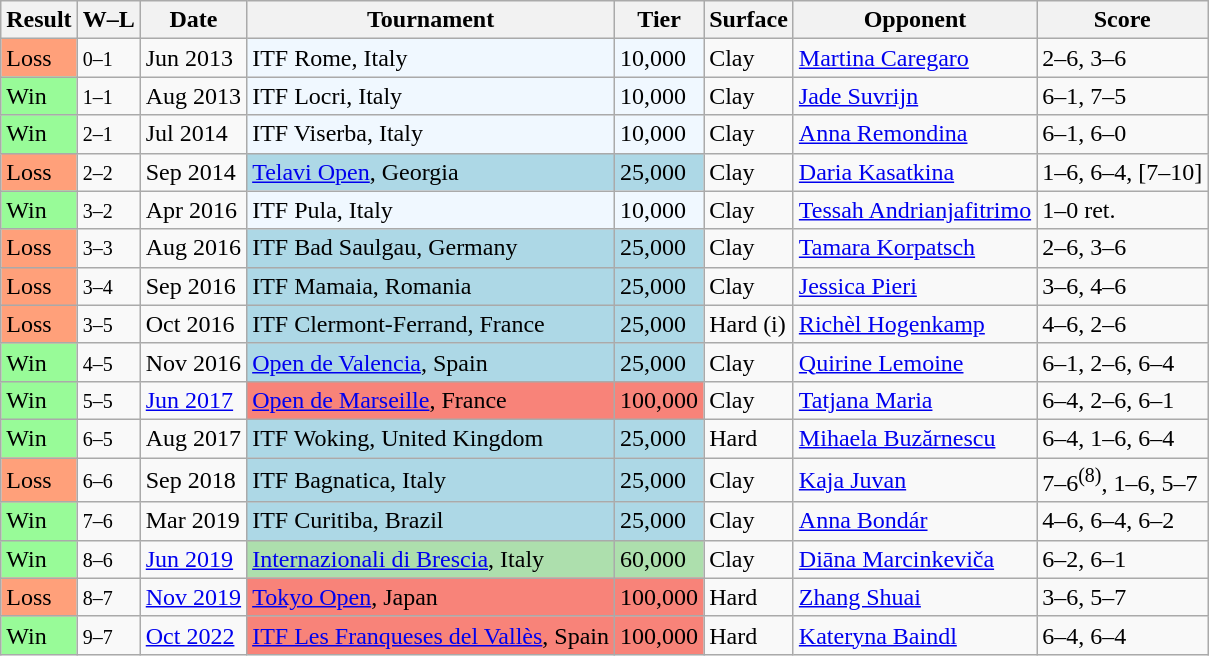<table class="sortable wikitable">
<tr>
<th>Result</th>
<th class="unsortable">W–L</th>
<th>Date</th>
<th>Tournament</th>
<th>Tier</th>
<th>Surface</th>
<th>Opponent</th>
<th class="unsortable">Score</th>
</tr>
<tr>
<td bgcolor=FFA07A>Loss</td>
<td><small>0–1</small></td>
<td>Jun 2013</td>
<td style="background:#f0f8ff;">ITF Rome, Italy</td>
<td style="background:#f0f8ff;">10,000</td>
<td>Clay</td>
<td> <a href='#'>Martina Caregaro</a></td>
<td>2–6, 3–6</td>
</tr>
<tr>
<td bgcolor="98FB98">Win</td>
<td><small>1–1</small></td>
<td>Aug 2013</td>
<td style="background:#f0f8ff;">ITF Locri, Italy</td>
<td style="background:#f0f8ff;">10,000</td>
<td>Clay</td>
<td> <a href='#'>Jade Suvrijn</a></td>
<td>6–1, 7–5</td>
</tr>
<tr>
<td bgcolor="98FB98">Win</td>
<td><small>2–1</small></td>
<td>Jul 2014</td>
<td style="background:#f0f8ff;">ITF Viserba, Italy</td>
<td style="background:#f0f8ff;">10,000</td>
<td>Clay</td>
<td> <a href='#'>Anna Remondina</a></td>
<td>6–1, 6–0</td>
</tr>
<tr>
<td bgcolor=FFA07A>Loss</td>
<td><small>2–2</small></td>
<td>Sep 2014</td>
<td style="background:lightblue;"><a href='#'>Telavi Open</a>, Georgia</td>
<td style="background:lightblue;">25,000</td>
<td>Clay</td>
<td> <a href='#'>Daria Kasatkina</a></td>
<td>1–6, 6–4, [7–10]</td>
</tr>
<tr>
<td bgcolor="98FB98">Win</td>
<td><small>3–2</small></td>
<td>Apr 2016</td>
<td style="background:#f0f8ff;">ITF Pula, Italy</td>
<td style="background:#f0f8ff;">10,000</td>
<td>Clay</td>
<td> <a href='#'>Tessah Andrianjafitrimo</a></td>
<td>1–0 ret.</td>
</tr>
<tr>
<td bgcolor=FFA07A>Loss</td>
<td><small>3–3</small></td>
<td>Aug 2016</td>
<td style="background:lightblue;">ITF Bad Saulgau, Germany</td>
<td style="background:lightblue;">25,000</td>
<td>Clay</td>
<td> <a href='#'>Tamara Korpatsch</a></td>
<td>2–6, 3–6</td>
</tr>
<tr>
<td bgcolor=FFA07A>Loss</td>
<td><small>3–4</small></td>
<td>Sep 2016</td>
<td style="background:lightblue;">ITF Mamaia, Romania</td>
<td style="background:lightblue;">25,000</td>
<td>Clay</td>
<td> <a href='#'>Jessica Pieri</a></td>
<td>3–6, 4–6</td>
</tr>
<tr>
<td bgcolor=FFA07A>Loss</td>
<td><small>3–5</small></td>
<td>Oct 2016</td>
<td style="background:lightblue;">ITF Clermont-Ferrand, France</td>
<td style="background:lightblue;">25,000</td>
<td>Hard (i)</td>
<td> <a href='#'>Richèl Hogenkamp</a></td>
<td>4–6, 2–6</td>
</tr>
<tr>
<td bgcolor="98FB98">Win</td>
<td><small>4–5</small></td>
<td>Nov 2016</td>
<td style="background:lightblue;"><a href='#'>Open de Valencia</a>, Spain</td>
<td style="background:lightblue;">25,000</td>
<td>Clay</td>
<td> <a href='#'>Quirine Lemoine</a></td>
<td>6–1, 2–6, 6–4</td>
</tr>
<tr>
<td bgcolor="98FB98">Win</td>
<td><small>5–5</small></td>
<td><a href='#'>Jun 2017</a></td>
<td style="background:#f88379;"><a href='#'>Open de Marseille</a>, France</td>
<td style="background:#f88379;">100,000</td>
<td>Clay</td>
<td> <a href='#'>Tatjana Maria</a></td>
<td>6–4, 2–6, 6–1</td>
</tr>
<tr>
<td bgcolor="98FB98">Win</td>
<td><small>6–5</small></td>
<td>Aug 2017</td>
<td style="background:lightblue;">ITF Woking, United Kingdom</td>
<td style="background:lightblue;">25,000</td>
<td>Hard</td>
<td> <a href='#'>Mihaela Buzărnescu</a></td>
<td>6–4, 1–6, 6–4</td>
</tr>
<tr>
<td bgcolor=FFA07A>Loss</td>
<td><small>6–6</small></td>
<td>Sep 2018</td>
<td style="background:lightblue;">ITF Bagnatica, Italy</td>
<td style="background:lightblue;">25,000</td>
<td>Clay</td>
<td> <a href='#'>Kaja Juvan</a></td>
<td>7–6<sup>(8)</sup>, 1–6, 5–7</td>
</tr>
<tr>
<td bgcolor="98FB98">Win</td>
<td><small>7–6</small></td>
<td>Mar 2019</td>
<td style="background:lightblue;">ITF Curitiba, Brazil</td>
<td style="background:lightblue;">25,000</td>
<td>Clay</td>
<td> <a href='#'>Anna Bondár</a></td>
<td>4–6, 6–4, 6–2</td>
</tr>
<tr>
<td style="background:#98FB98;">Win</td>
<td><small>8–6</small></td>
<td><a href='#'>Jun 2019</a></td>
<td style="background:#addfad;"><a href='#'>Internazionali di Brescia</a>, Italy</td>
<td style="background:#addfad;">60,000</td>
<td>Clay</td>
<td> <a href='#'>Diāna Marcinkeviča</a></td>
<td>6–2, 6–1</td>
</tr>
<tr>
<td bgcolor=FFA07A>Loss</td>
<td><small>8–7</small></td>
<td><a href='#'>Nov 2019</a></td>
<td style="background:#f88379;"><a href='#'>Tokyo Open</a>, Japan</td>
<td style="background:#f88379;">100,000</td>
<td>Hard</td>
<td> <a href='#'>Zhang Shuai</a></td>
<td>3–6, 5–7</td>
</tr>
<tr>
<td bgcolor="98FB98">Win</td>
<td><small>9–7</small></td>
<td><a href='#'>Oct 2022</a></td>
<td style="background:#f88379;"><a href='#'>ITF Les Franqueses del Vallès</a>, Spain</td>
<td style="background:#f88379;">100,000</td>
<td>Hard</td>
<td> <a href='#'>Kateryna Baindl</a></td>
<td>6–4, 6–4</td>
</tr>
</table>
